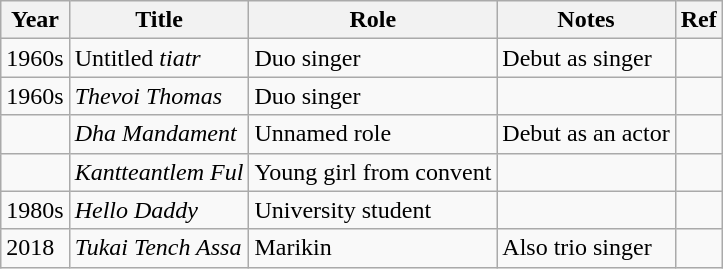<table class="wikitable sortable">
<tr>
<th>Year</th>
<th>Title</th>
<th>Role</th>
<th>Notes</th>
<th>Ref</th>
</tr>
<tr>
<td>1960s</td>
<td>Untitled <em>tiatr</em></td>
<td>Duo singer</td>
<td>Debut as singer</td>
<td></td>
</tr>
<tr>
<td>1960s</td>
<td><em>Thevoi Thomas</em></td>
<td>Duo singer</td>
<td></td>
<td></td>
</tr>
<tr>
<td></td>
<td><em>Dha Mandament</em></td>
<td>Unnamed role</td>
<td>Debut as an actor</td>
<td></td>
</tr>
<tr>
<td></td>
<td><em>Kantteantlem Ful</em></td>
<td>Young girl from convent</td>
<td></td>
<td></td>
</tr>
<tr>
<td>1980s</td>
<td><em>Hello Daddy</em></td>
<td>University student</td>
<td></td>
<td></td>
</tr>
<tr>
<td>2018</td>
<td><em>Tukai Tench Assa</em></td>
<td>Marikin</td>
<td>Also trio singer</td>
<td></td>
</tr>
</table>
